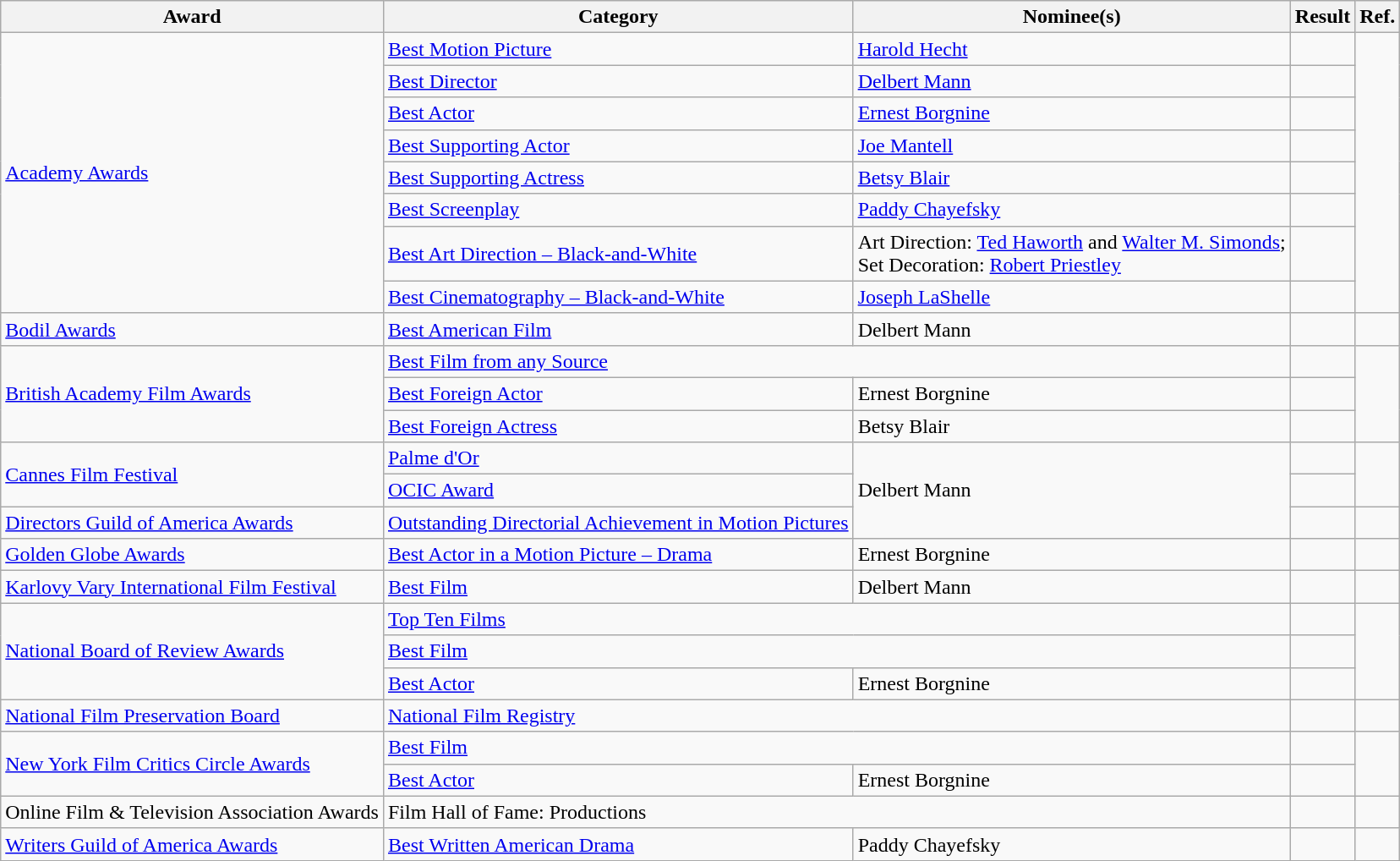<table class="wikitable plainrowheaders">
<tr>
<th>Award</th>
<th>Category</th>
<th>Nominee(s)</th>
<th>Result</th>
<th>Ref.</th>
</tr>
<tr>
<td rowspan="8"><a href='#'>Academy Awards</a></td>
<td><a href='#'>Best Motion Picture</a></td>
<td><a href='#'>Harold Hecht</a></td>
<td></td>
<td align="center" rowspan="8"> <br> </td>
</tr>
<tr>
<td><a href='#'>Best Director</a></td>
<td><a href='#'>Delbert Mann</a></td>
<td></td>
</tr>
<tr>
<td><a href='#'>Best Actor</a></td>
<td><a href='#'>Ernest Borgnine</a></td>
<td></td>
</tr>
<tr>
<td><a href='#'>Best Supporting Actor</a></td>
<td><a href='#'>Joe Mantell</a></td>
<td></td>
</tr>
<tr>
<td><a href='#'>Best Supporting Actress</a></td>
<td><a href='#'>Betsy Blair</a></td>
<td></td>
</tr>
<tr>
<td><a href='#'>Best Screenplay</a></td>
<td><a href='#'>Paddy Chayefsky</a></td>
<td></td>
</tr>
<tr>
<td><a href='#'>Best Art Direction – Black-and-White</a></td>
<td>Art Direction: <a href='#'>Ted Haworth</a> and <a href='#'>Walter M. Simonds</a>; <br> Set Decoration: <a href='#'>Robert Priestley</a></td>
<td></td>
</tr>
<tr>
<td><a href='#'>Best Cinematography – Black-and-White</a></td>
<td><a href='#'>Joseph LaShelle</a></td>
<td></td>
</tr>
<tr>
<td><a href='#'>Bodil Awards</a></td>
<td><a href='#'>Best American Film</a></td>
<td>Delbert Mann</td>
<td></td>
<td align="center"></td>
</tr>
<tr>
<td rowspan="3"><a href='#'>British Academy Film Awards</a></td>
<td colspan="2"><a href='#'>Best Film from any Source</a></td>
<td></td>
<td align="center" rowspan="3"></td>
</tr>
<tr>
<td><a href='#'>Best Foreign Actor</a></td>
<td>Ernest Borgnine</td>
<td></td>
</tr>
<tr>
<td><a href='#'>Best Foreign Actress</a></td>
<td>Betsy Blair</td>
<td></td>
</tr>
<tr>
<td rowspan="2"><a href='#'>Cannes Film Festival</a></td>
<td><a href='#'>Palme d'Or</a></td>
<td rowspan="3">Delbert Mann</td>
<td></td>
<td align="center" rowspan="2"></td>
</tr>
<tr>
<td><a href='#'>OCIC Award</a></td>
<td></td>
</tr>
<tr>
<td><a href='#'>Directors Guild of America Awards</a></td>
<td><a href='#'>Outstanding Directorial Achievement in Motion Pictures</a></td>
<td></td>
<td align="center"></td>
</tr>
<tr>
<td><a href='#'>Golden Globe Awards</a></td>
<td><a href='#'>Best Actor in a Motion Picture – Drama</a></td>
<td>Ernest Borgnine</td>
<td></td>
<td align="center"></td>
</tr>
<tr>
<td><a href='#'>Karlovy Vary International Film Festival</a></td>
<td><a href='#'>Best Film</a></td>
<td>Delbert Mann</td>
<td></td>
<td align="center"></td>
</tr>
<tr>
<td rowspan="3"><a href='#'>National Board of Review Awards</a></td>
<td colspan="2"><a href='#'>Top Ten Films</a></td>
<td></td>
<td align="center" rowspan="3"></td>
</tr>
<tr>
<td colspan="2"><a href='#'>Best Film</a></td>
<td></td>
</tr>
<tr>
<td><a href='#'>Best Actor</a></td>
<td>Ernest Borgnine</td>
<td></td>
</tr>
<tr>
<td><a href='#'>National Film Preservation Board</a></td>
<td colspan="2"><a href='#'>National Film Registry</a></td>
<td></td>
<td align="center"></td>
</tr>
<tr>
<td rowspan="2"><a href='#'>New York Film Critics Circle Awards</a></td>
<td colspan="2"><a href='#'>Best Film</a></td>
<td></td>
<td align="center" rowspan="2"></td>
</tr>
<tr>
<td><a href='#'>Best Actor</a></td>
<td>Ernest Borgnine</td>
<td></td>
</tr>
<tr>
<td>Online Film & Television Association Awards</td>
<td colspan="2">Film Hall of Fame: Productions</td>
<td></td>
<td align="center"></td>
</tr>
<tr>
<td><a href='#'>Writers Guild of America Awards</a></td>
<td><a href='#'>Best Written American Drama</a></td>
<td>Paddy Chayefsky</td>
<td></td>
<td align="center"></td>
</tr>
</table>
